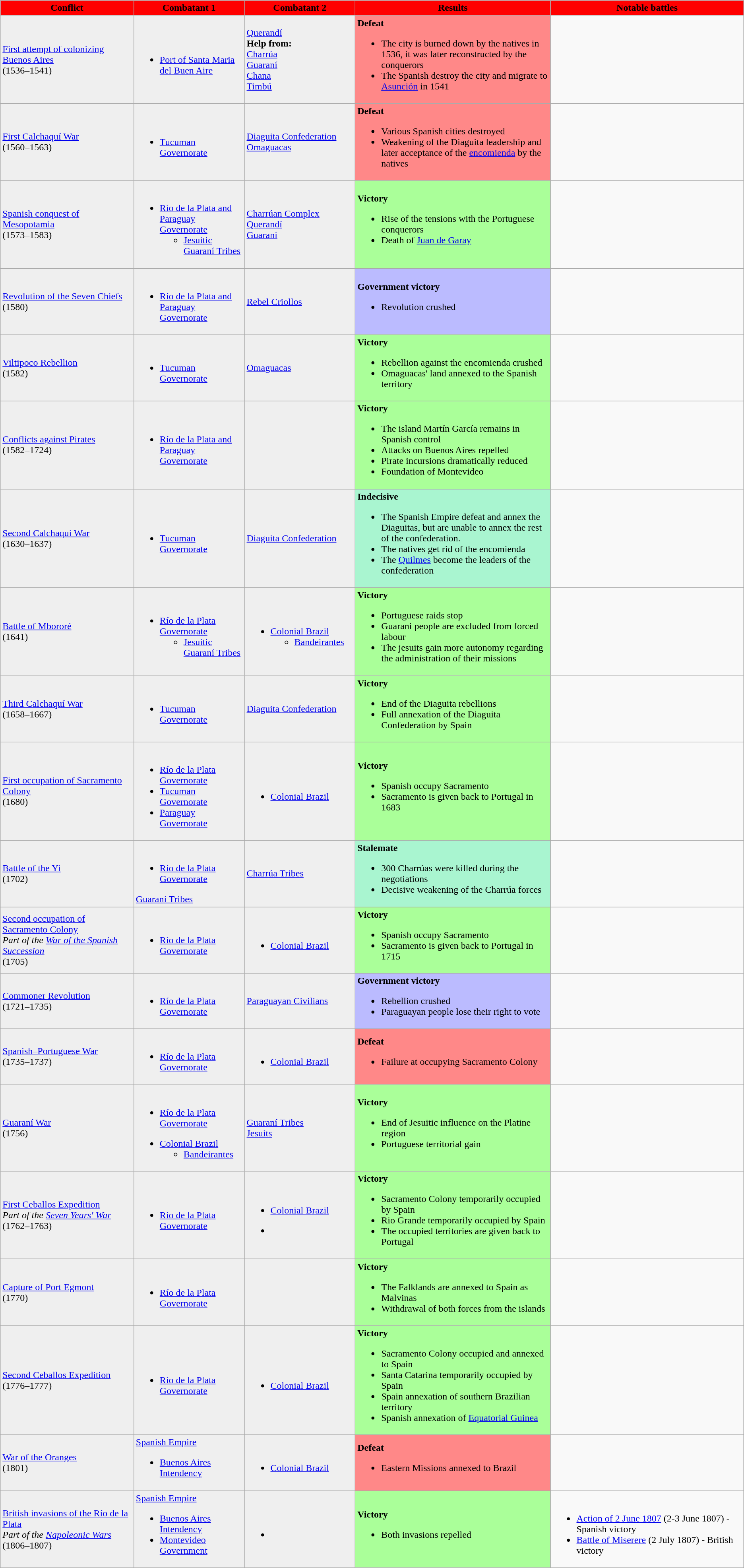<table class="wikitable">
<tr>
<th style="background-color:red;" rowspan="1" width=230px><span>Conflict</span></th>
<th style="background-color:red;" rowspan="1" width=180px><span>Combatant 1</span></th>
<th style="background-color:red;" rowspan="1" width=180px><span>Combatant 2</span></th>
<th style="background-color:red;" rowspan="1" width=340px><span>Results</span></th>
<th style="background-color:red;" rowspan="1" width=340px><span> Notable battles </span></th>
</tr>
<tr>
<td style="background:#efefef"><a href='#'>First attempt of colonizing Buenos Aires</a><br>(1536–1541)</td>
<td style="background:#efefef"><br><ul><li> <a href='#'>Port of Santa Maria del Buen Aire</a></li></ul></td>
<td style="background:#efefef"><a href='#'>Querandí</a><br><strong>Help from:</strong><br><a href='#'>Charrúa</a><br> <a href='#'>Guaraní</a><br><a href='#'>Chana</a><br><a href='#'>Timbú</a></td>
<td style="background:#F88"><strong>Defeat</strong><br><ul><li>The city is burned down by the natives in 1536, it was later reconstructed by the conquerors</li><li>The Spanish destroy the city and migrate to <a href='#'>Asunción</a> in 1541</li></ul></td>
<td></td>
</tr>
<tr>
<td style="background:#efefef"><a href='#'>First Calchaquí War</a><br>(1560–1563)</td>
<td style="background:#efefef"><br><ul><li> <a href='#'>Tucuman Governorate</a></li></ul></td>
<td style="background:#efefef"> <a href='#'>Diaguita Confederation</a><br><a href='#'>Omaguacas</a></td>
<td style="background:#F88"><strong>Defeat</strong><br><ul><li>Various Spanish cities destroyed</li><li>Weakening of the Diaguita leadership and later acceptance of the <a href='#'>encomienda</a> by the natives</li></ul></td>
<td></td>
</tr>
<tr>
<td style="background:#efefef"><a href='#'>Spanish conquest of Mesopotamia</a><br>(1573–1583)</td>
<td style="background:#efefef"><br><ul><li> <a href='#'>Río de la Plata and Paraguay Governorate</a><ul><li> <a href='#'>Jesuitic Guaraní Tribes</a></li></ul></li></ul></td>
<td style="background:#efefef"><a href='#'>Charrúan Complex</a><br><a href='#'>Querandí</a><br> <a href='#'>Guaraní</a></td>
<td style="background:#AF9"><strong>Victory</strong><br><ul><li>Rise of the tensions with the Portuguese conquerors</li><li>Death of <a href='#'>Juan de Garay</a></li></ul></td>
<td></td>
</tr>
<tr>
<td style="background:#efefef"><a href='#'>Revolution of the Seven Chiefs</a><br>(1580)</td>
<td style="background:#efefef"><br><ul><li> <a href='#'>Río de la Plata and Paraguay Governorate</a></li></ul></td>
<td style="background:#efefef"> <a href='#'>Rebel Criollos</a></td>
<td style="background:#BBF"><strong>Government victory</strong><br><ul><li>Revolution crushed</li></ul></td>
<td></td>
</tr>
<tr>
<td style="background:#efefef"><a href='#'>Viltipoco Rebellion</a><br>(1582)</td>
<td style="background:#efefef"><br><ul><li> <a href='#'>Tucuman Governorate</a></li></ul></td>
<td style="background:#efefef"><a href='#'>Omaguacas</a></td>
<td style="background:#AF9"><strong>Victory</strong><br><ul><li>Rebellion against the encomienda crushed</li><li>Omaguacas' land annexed to the Spanish territory</li></ul></td>
<td></td>
</tr>
<tr>
<td style="background:#efefef"><a href='#'>Conflicts against Pirates</a><br>(1582–1724)</td>
<td style="background:#efefef"><br><ul><li> <a href='#'>Río de la Plata and Paraguay Governorate</a></li></ul></td>
<td style="background:#efefef"><br><br><br></td>
<td style="background:#AF9"><strong>Victory</strong><br><ul><li>The island Martín García remains in Spanish control</li><li>Attacks on Buenos Aires repelled</li><li>Pirate incursions dramatically reduced</li><li>Foundation of Montevideo</li></ul></td>
<td></td>
</tr>
<tr>
<td style="background:#efefef"><a href='#'>Second Calchaquí War</a><br>(1630–1637)</td>
<td style="background:#efefef"><br><ul><li> <a href='#'>Tucuman Governorate</a></li></ul></td>
<td style="background:#efefef"> <a href='#'>Diaguita Confederation</a></td>
<td style="background:#A9F5D0"><strong>Indecisive</strong><br><ul><li>The Spanish Empire defeat and annex the Diaguitas, but are unable to annex the rest of the confederation.</li><li>The natives get rid of the encomienda</li><li>The <a href='#'>Quilmes</a> become the leaders of the confederation</li></ul></td>
<td></td>
</tr>
<tr>
<td style="background:#efefef"><a href='#'>Battle of Mbororé</a><br>(1641)</td>
<td style="background:#efefef"><br><ul><li> <a href='#'>Río de la Plata Governorate</a><ul><li> <a href='#'>Jesuitic Guaraní Tribes</a></li></ul></li></ul></td>
<td style="background:#efefef"><br><ul><li> <a href='#'>Colonial Brazil</a><ul><li> <a href='#'>Bandeirantes</a></li></ul></li></ul></td>
<td style="background:#AF9"><strong>Victory</strong><br><ul><li>Portuguese raids stop</li><li>Guarani people are excluded from forced labour</li><li>The jesuits gain more autonomy regarding the administration of their missions</li></ul></td>
<td></td>
</tr>
<tr>
<td style="background:#efefef"><a href='#'>Third Calchaquí War</a><br>(1658–1667)</td>
<td style="background:#efefef"><br><ul><li> <a href='#'>Tucuman Governorate</a></li></ul></td>
<td style="background:#efefef"> <a href='#'>Diaguita Confederation</a></td>
<td style="background:#AF9"><strong>Victory</strong><br><ul><li>End of the Diaguita rebellions</li><li>Full annexation of the Diaguita Confederation by Spain</li></ul></td>
<td></td>
</tr>
<tr>
<td style="background:#efefef"><a href='#'>First occupation of Sacramento Colony</a><br>(1680)</td>
<td style="background:#efefef"><br><ul><li> <a href='#'>Río de la Plata Governorate</a></li><li> <a href='#'>Tucuman Governorate</a></li><li> <a href='#'>Paraguay Governorate</a></li></ul></td>
<td style="background:#efefef"><br><ul><li> <a href='#'>Colonial Brazil</a></li></ul></td>
<td style="background:#AF9"><strong>Victory</strong><br><ul><li>Spanish occupy Sacramento</li><li>Sacramento is given back to Portugal in 1683</li></ul></td>
<td></td>
</tr>
<tr>
<td style="background:#efefef"><a href='#'>Battle of the Yi</a><br>(1702)</td>
<td style="background:#efefef"><br><ul><li> <a href='#'>Río de la Plata Governorate</a></li></ul> <a href='#'>Guaraní Tribes</a></td>
<td style="background:#efefef"><a href='#'>Charrúa Tribes</a></td>
<td style="background:#A9F5D0"><strong>Stalemate</strong><br><ul><li>300 Charrúas were killed during the negotiations</li><li>Decisive weakening of the Charrúa forces</li></ul></td>
<td></td>
</tr>
<tr>
<td style="background:#efefef"><a href='#'>Second occupation of Sacramento Colony</a><br><em>Part of the <a href='#'>War of the Spanish Succession</a></em><br>(1705)</td>
<td style="background:#efefef"><br><ul><li> <a href='#'>Río de la Plata Governorate</a></li></ul></td>
<td style="background:#efefef"><br><ul><li> <a href='#'>Colonial Brazil</a></li></ul></td>
<td style="background:#AF9"><strong>Victory</strong><br><ul><li>Spanish occupy Sacramento</li><li>Sacramento is given back to Portugal in 1715</li></ul></td>
<td></td>
</tr>
<tr>
<td style="background:#efefef"><a href='#'>Commoner Revolution</a><br>(1721–1735)</td>
<td style="background:#efefef"><br><ul><li> <a href='#'>Río de la Plata Governorate</a></li></ul></td>
<td style="background:#efefef"> <a href='#'>Paraguayan Civilians</a></td>
<td style="background:#BBF"><strong>Government victory</strong><br><ul><li>Rebellion crushed</li><li>Paraguayan people lose their right to vote</li></ul></td>
<td></td>
</tr>
<tr>
<td style="background:#efefef"><a href='#'>Spanish–Portuguese War</a><br>(1735–1737)</td>
<td style="background:#efefef"><br><ul><li> <a href='#'>Río de la Plata Governorate</a></li></ul></td>
<td style="background:#efefef"><br><ul><li> <a href='#'>Colonial Brazil</a></li></ul></td>
<td style="background:#F88"><strong>Defeat</strong><br><ul><li>Failure at occupying Sacramento Colony</li></ul></td>
<td></td>
</tr>
<tr>
<td style="background:#efefef"><a href='#'>Guaraní War</a><br>(1756)</td>
<td style="background:#efefef"><br><ul><li> <a href='#'>Río de la Plata Governorate</a></li></ul><ul><li> <a href='#'>Colonial Brazil</a><ul><li> <a href='#'>Bandeirantes</a></li></ul></li></ul></td>
<td style="background:#efefef"> <a href='#'>Guaraní Tribes</a><br> <a href='#'>Jesuits</a></td>
<td style="background:#AF9"><strong>Victory</strong><br><ul><li>End of Jesuitic influence on the Platine region</li><li>Portuguese territorial gain</li></ul></td>
<td></td>
</tr>
<tr>
<td style="background:#efefef"><a href='#'>First Ceballos Expedition</a><br><em>Part of the <a href='#'>Seven Years' War</a></em><br>(1762–1763)</td>
<td style="background:#efefef"><br><ul><li> <a href='#'>Río de la Plata Governorate</a></li></ul></td>
<td style="background:#efefef"><br><ul><li> <a href='#'>Colonial Brazil</a></li></ul><ul><li></li></ul></td>
<td style="background:#AF9"><strong>Victory</strong><br><ul><li>Sacramento Colony temporarily occupied by Spain</li><li>Rio Grande temporarily occupied by Spain</li><li>The occupied territories are given back to Portugal</li></ul></td>
<td></td>
</tr>
<tr>
<td style="background:#efefef"><a href='#'>Capture of Port Egmont</a><br>(1770)</td>
<td style="background:#efefef"><br><ul><li> <a href='#'>Río de la Plata Governorate</a></li></ul></td>
<td style="background:#efefef"></td>
<td style="background:#AF9"><strong>Victory</strong><br><ul><li>The Falklands are annexed to Spain as Malvinas</li><li>Withdrawal of both forces from the islands</li></ul></td>
<td></td>
</tr>
<tr>
<td style="background:#efefef"><a href='#'>Second Ceballos Expedition</a><br>(1776–1777)</td>
<td style="background:#efefef"><br><ul><li> <a href='#'>Río de la Plata Governorate</a></li></ul></td>
<td style="background:#efefef"><br><ul><li> <a href='#'>Colonial Brazil</a></li></ul></td>
<td style="background:#AF9"><strong>Victory</strong><br><ul><li>Sacramento Colony occupied and annexed to Spain</li><li>Santa Catarina temporarily occupied by Spain</li><li>Spain annexation of southern Brazilian territory</li><li>Spanish annexation of <a href='#'>Equatorial Guinea</a></li></ul></td>
<td></td>
</tr>
<tr>
<td style="background:#efefef"><a href='#'>War of the Oranges</a><br>(1801)</td>
<td style="background:#efefef"> <a href='#'>Spanish Empire</a><br><ul><li> <a href='#'>Buenos Aires Intendency</a></li></ul></td>
<td style="background:#efefef"><br><ul><li> <a href='#'>Colonial Brazil</a></li></ul></td>
<td style="background:#F88"><strong>Defeat</strong><br><ul><li>Eastern Missions annexed to Brazil</li></ul></td>
<td></td>
</tr>
<tr>
<td style="background:#efefef"><a href='#'>British invasions of the Río de la Plata</a><br><em>Part of the <a href='#'>Napoleonic Wars</a></em><br>(1806–1807)</td>
<td style="background:#efefef"> <a href='#'>Spanish Empire</a><br><ul><li> <a href='#'>Buenos Aires Intendency</a></li><li> <a href='#'>Montevideo Government</a></li></ul></td>
<td style="background:#efefef"><br><ul><li></li></ul></td>
<td style="background:#AF9"><strong>Victory</strong><br><ul><li>Both invasions repelled</li></ul></td>
<td><br><ul><li><a href='#'>Action of 2 June 1807</a> (2-3 June 1807) - Spanish victory</li><li><a href='#'>Battle of Miserere</a> (2 July 1807) - British victory</li></ul></td>
</tr>
</table>
